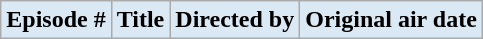<table class="wikitable plainrowheaders" >
<tr>
<th style="background:#dbe9f4; color:#000; text-align:center;">Episode #</th>
<th ! style="background:#dbe9f4; color:#000; text-align:center;">Title</th>
<th ! style="background:#dbe9f4; color:#000; text-align:center;">Directed by</th>
<th ! style="background:#dbe9f4; color:#000; text-align:center;">Original air date<br>


</th>
</tr>
</table>
